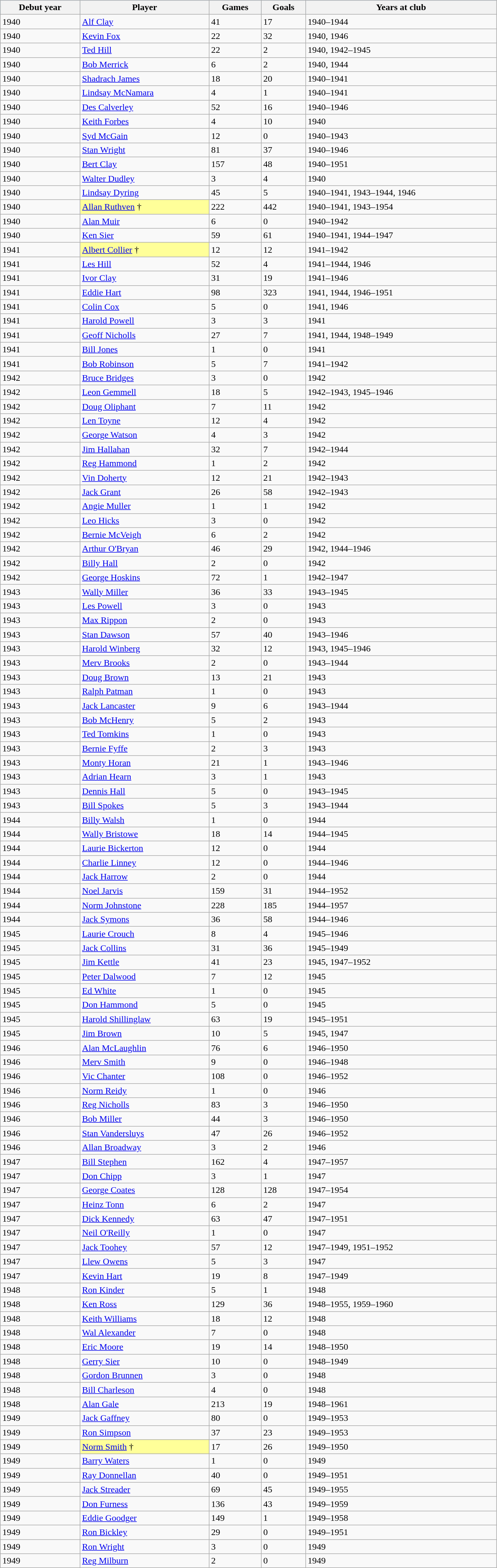<table class="wikitable sortable" style="width:70%;">
<tr style="background:#87cefa;">
<th>Debut year</th>
<th>Player</th>
<th>Games</th>
<th>Goals</th>
<th>Years at club</th>
</tr>
<tr>
<td>1940</td>
<td><a href='#'>Alf Clay</a></td>
<td>41</td>
<td>17</td>
<td>1940–1944</td>
</tr>
<tr>
<td>1940</td>
<td><a href='#'>Kevin Fox</a></td>
<td>22</td>
<td>32</td>
<td>1940, 1946</td>
</tr>
<tr>
<td>1940</td>
<td><a href='#'>Ted Hill</a></td>
<td>22</td>
<td>2</td>
<td>1940, 1942–1945</td>
</tr>
<tr>
<td>1940</td>
<td><a href='#'>Bob Merrick</a></td>
<td>6</td>
<td>2</td>
<td>1940, 1944</td>
</tr>
<tr>
<td>1940</td>
<td><a href='#'>Shadrach James</a></td>
<td>18</td>
<td>20</td>
<td>1940–1941</td>
</tr>
<tr>
<td>1940</td>
<td><a href='#'>Lindsay McNamara</a></td>
<td>4</td>
<td>1</td>
<td>1940–1941</td>
</tr>
<tr>
<td>1940</td>
<td><a href='#'>Des Calverley</a></td>
<td>52</td>
<td>16</td>
<td>1940–1946</td>
</tr>
<tr>
<td>1940</td>
<td><a href='#'>Keith Forbes</a></td>
<td>4</td>
<td>10</td>
<td>1940</td>
</tr>
<tr>
<td>1940</td>
<td><a href='#'>Syd McGain</a></td>
<td>12</td>
<td>0</td>
<td>1940–1943</td>
</tr>
<tr>
<td>1940</td>
<td><a href='#'>Stan Wright</a></td>
<td>81</td>
<td>37</td>
<td>1940–1946</td>
</tr>
<tr>
<td>1940</td>
<td><a href='#'>Bert Clay</a></td>
<td>157</td>
<td>48</td>
<td>1940–1951</td>
</tr>
<tr>
<td>1940</td>
<td><a href='#'>Walter Dudley</a></td>
<td>3</td>
<td>4</td>
<td>1940</td>
</tr>
<tr>
<td>1940</td>
<td><a href='#'>Lindsay Dyring</a></td>
<td>45</td>
<td>5</td>
<td>1940–1941, 1943–1944, 1946</td>
</tr>
<tr>
<td>1940</td>
<td style="background:#FFFF99"><a href='#'>Allan Ruthven</a> †</td>
<td>222</td>
<td>442</td>
<td>1940–1941, 1943–1954</td>
</tr>
<tr>
<td>1940</td>
<td><a href='#'>Alan Muir</a></td>
<td>6</td>
<td>0</td>
<td>1940–1942</td>
</tr>
<tr>
<td>1940</td>
<td><a href='#'>Ken Sier</a></td>
<td>59</td>
<td>61</td>
<td>1940–1941, 1944–1947</td>
</tr>
<tr>
<td>1941</td>
<td style="background:#FFFF99"><a href='#'>Albert Collier</a> †</td>
<td>12</td>
<td>12</td>
<td>1941–1942</td>
</tr>
<tr>
<td>1941</td>
<td><a href='#'>Les Hill</a></td>
<td>52</td>
<td>4</td>
<td>1941–1944, 1946</td>
</tr>
<tr>
<td>1941</td>
<td><a href='#'>Ivor Clay</a></td>
<td>31</td>
<td>19</td>
<td>1941–1946</td>
</tr>
<tr>
<td>1941</td>
<td><a href='#'>Eddie Hart</a></td>
<td>98</td>
<td>323</td>
<td>1941, 1944, 1946–1951</td>
</tr>
<tr>
<td>1941</td>
<td><a href='#'>Colin Cox</a></td>
<td>5</td>
<td>0</td>
<td>1941, 1946</td>
</tr>
<tr>
<td>1941</td>
<td><a href='#'>Harold Powell</a></td>
<td>3</td>
<td>3</td>
<td>1941</td>
</tr>
<tr>
<td>1941</td>
<td><a href='#'>Geoff Nicholls</a></td>
<td>27</td>
<td>7</td>
<td>1941, 1944, 1948–1949</td>
</tr>
<tr>
<td>1941</td>
<td><a href='#'>Bill Jones</a></td>
<td>1</td>
<td>0</td>
<td>1941</td>
</tr>
<tr>
<td>1941</td>
<td><a href='#'>Bob Robinson</a></td>
<td>5</td>
<td>7</td>
<td>1941–1942</td>
</tr>
<tr>
<td>1942</td>
<td><a href='#'>Bruce Bridges</a></td>
<td>3</td>
<td>0</td>
<td>1942</td>
</tr>
<tr>
<td>1942</td>
<td><a href='#'>Leon Gemmell</a></td>
<td>18</td>
<td>5</td>
<td>1942–1943, 1945–1946</td>
</tr>
<tr>
<td>1942</td>
<td><a href='#'>Doug Oliphant</a></td>
<td>7</td>
<td>11</td>
<td>1942</td>
</tr>
<tr>
<td>1942</td>
<td><a href='#'>Len Toyne</a></td>
<td>12</td>
<td>4</td>
<td>1942</td>
</tr>
<tr>
<td>1942</td>
<td><a href='#'>George Watson</a></td>
<td>4</td>
<td>3</td>
<td>1942</td>
</tr>
<tr>
<td>1942</td>
<td><a href='#'>Jim Hallahan</a></td>
<td>32</td>
<td>7</td>
<td>1942–1944</td>
</tr>
<tr>
<td>1942</td>
<td><a href='#'>Reg Hammond</a></td>
<td>1</td>
<td>2</td>
<td>1942</td>
</tr>
<tr>
<td>1942</td>
<td><a href='#'>Vin Doherty</a></td>
<td>12</td>
<td>21</td>
<td>1942–1943</td>
</tr>
<tr>
<td>1942</td>
<td><a href='#'>Jack Grant</a></td>
<td>26</td>
<td>58</td>
<td>1942–1943</td>
</tr>
<tr>
<td>1942</td>
<td><a href='#'>Angie Muller</a></td>
<td>1</td>
<td>1</td>
<td>1942</td>
</tr>
<tr>
<td>1942</td>
<td><a href='#'>Leo Hicks</a></td>
<td>3</td>
<td>0</td>
<td>1942</td>
</tr>
<tr>
<td>1942</td>
<td><a href='#'>Bernie McVeigh</a></td>
<td>6</td>
<td>2</td>
<td>1942</td>
</tr>
<tr>
<td>1942</td>
<td><a href='#'>Arthur O'Bryan</a></td>
<td>46</td>
<td>29</td>
<td>1942, 1944–1946</td>
</tr>
<tr>
<td>1942</td>
<td><a href='#'>Billy Hall</a></td>
<td>2</td>
<td>0</td>
<td>1942</td>
</tr>
<tr>
<td>1942</td>
<td><a href='#'>George Hoskins</a></td>
<td>72</td>
<td>1</td>
<td>1942–1947</td>
</tr>
<tr>
<td>1943</td>
<td><a href='#'>Wally Miller</a></td>
<td>36</td>
<td>33</td>
<td>1943–1945</td>
</tr>
<tr>
<td>1943</td>
<td><a href='#'>Les Powell</a></td>
<td>3</td>
<td>0</td>
<td>1943</td>
</tr>
<tr>
<td>1943</td>
<td><a href='#'>Max Rippon</a></td>
<td>2</td>
<td>0</td>
<td>1943</td>
</tr>
<tr>
<td>1943</td>
<td><a href='#'>Stan Dawson</a></td>
<td>57</td>
<td>40</td>
<td>1943–1946</td>
</tr>
<tr>
<td>1943</td>
<td><a href='#'>Harold Winberg</a></td>
<td>32</td>
<td>12</td>
<td>1943, 1945–1946</td>
</tr>
<tr>
<td>1943</td>
<td><a href='#'>Merv Brooks</a></td>
<td>2</td>
<td>0</td>
<td>1943–1944</td>
</tr>
<tr>
<td>1943</td>
<td><a href='#'>Doug Brown</a></td>
<td>13</td>
<td>21</td>
<td>1943</td>
</tr>
<tr>
<td>1943</td>
<td><a href='#'>Ralph Patman</a></td>
<td>1</td>
<td>0</td>
<td>1943</td>
</tr>
<tr>
<td>1943</td>
<td><a href='#'>Jack Lancaster</a></td>
<td>9</td>
<td>6</td>
<td>1943–1944</td>
</tr>
<tr>
<td>1943</td>
<td><a href='#'>Bob McHenry</a></td>
<td>5</td>
<td>2</td>
<td>1943</td>
</tr>
<tr>
<td>1943</td>
<td><a href='#'>Ted Tomkins</a></td>
<td>1</td>
<td>0</td>
<td>1943</td>
</tr>
<tr>
<td>1943</td>
<td><a href='#'>Bernie Fyffe</a></td>
<td>2</td>
<td>3</td>
<td>1943</td>
</tr>
<tr>
<td>1943</td>
<td><a href='#'>Monty Horan</a></td>
<td>21</td>
<td>1</td>
<td>1943–1946</td>
</tr>
<tr>
<td>1943</td>
<td><a href='#'>Adrian Hearn</a></td>
<td>3</td>
<td>1</td>
<td>1943</td>
</tr>
<tr>
<td>1943</td>
<td><a href='#'>Dennis Hall</a></td>
<td>5</td>
<td>0</td>
<td>1943–1945</td>
</tr>
<tr>
<td>1943</td>
<td><a href='#'>Bill Spokes</a></td>
<td>5</td>
<td>3</td>
<td>1943–1944</td>
</tr>
<tr>
<td>1944</td>
<td><a href='#'>Billy Walsh</a></td>
<td>1</td>
<td>0</td>
<td>1944</td>
</tr>
<tr>
<td>1944</td>
<td><a href='#'>Wally Bristowe</a></td>
<td>18</td>
<td>14</td>
<td>1944–1945</td>
</tr>
<tr>
<td>1944</td>
<td><a href='#'>Laurie Bickerton</a></td>
<td>12</td>
<td>0</td>
<td>1944</td>
</tr>
<tr>
<td>1944</td>
<td><a href='#'>Charlie Linney</a></td>
<td>12</td>
<td>0</td>
<td>1944–1946</td>
</tr>
<tr>
<td>1944</td>
<td><a href='#'>Jack Harrow</a></td>
<td>2</td>
<td>0</td>
<td>1944</td>
</tr>
<tr>
<td>1944</td>
<td><a href='#'>Noel Jarvis</a></td>
<td>159</td>
<td>31</td>
<td>1944–1952</td>
</tr>
<tr>
<td>1944</td>
<td><a href='#'>Norm Johnstone</a></td>
<td>228</td>
<td>185</td>
<td>1944–1957</td>
</tr>
<tr>
<td>1944</td>
<td><a href='#'>Jack Symons</a></td>
<td>36</td>
<td>58</td>
<td>1944–1946</td>
</tr>
<tr>
<td>1945</td>
<td><a href='#'>Laurie Crouch</a></td>
<td>8</td>
<td>4</td>
<td>1945–1946</td>
</tr>
<tr>
<td>1945</td>
<td><a href='#'>Jack Collins</a></td>
<td>31</td>
<td>36</td>
<td>1945–1949</td>
</tr>
<tr>
<td>1945</td>
<td><a href='#'>Jim Kettle</a></td>
<td>41</td>
<td>23</td>
<td>1945, 1947–1952</td>
</tr>
<tr>
<td>1945</td>
<td><a href='#'>Peter Dalwood</a></td>
<td>7</td>
<td>12</td>
<td>1945</td>
</tr>
<tr>
<td>1945</td>
<td><a href='#'>Ed White</a></td>
<td>1</td>
<td>0</td>
<td>1945</td>
</tr>
<tr>
<td>1945</td>
<td><a href='#'>Don Hammond</a></td>
<td>5</td>
<td>0</td>
<td>1945</td>
</tr>
<tr>
<td>1945</td>
<td><a href='#'>Harold Shillinglaw</a></td>
<td>63</td>
<td>19</td>
<td>1945–1951</td>
</tr>
<tr>
<td>1945</td>
<td><a href='#'>Jim Brown</a></td>
<td>10</td>
<td>5</td>
<td>1945, 1947</td>
</tr>
<tr>
<td>1946</td>
<td><a href='#'>Alan McLaughlin</a></td>
<td>76</td>
<td>6</td>
<td>1946–1950</td>
</tr>
<tr>
<td>1946</td>
<td><a href='#'>Merv Smith</a></td>
<td>9</td>
<td>0</td>
<td>1946–1948</td>
</tr>
<tr>
<td>1946</td>
<td><a href='#'>Vic Chanter</a></td>
<td>108</td>
<td>0</td>
<td>1946–1952</td>
</tr>
<tr>
<td>1946</td>
<td><a href='#'>Norm Reidy</a></td>
<td>1</td>
<td>0</td>
<td>1946</td>
</tr>
<tr>
<td>1946</td>
<td><a href='#'>Reg Nicholls</a></td>
<td>83</td>
<td>3</td>
<td>1946–1950</td>
</tr>
<tr>
<td>1946</td>
<td><a href='#'>Bob Miller</a></td>
<td>44</td>
<td>3</td>
<td>1946–1950</td>
</tr>
<tr>
<td>1946</td>
<td><a href='#'>Stan Vandersluys</a></td>
<td>47</td>
<td>26</td>
<td>1946–1952</td>
</tr>
<tr>
<td>1946</td>
<td><a href='#'>Allan Broadway</a></td>
<td>3</td>
<td>2</td>
<td>1946</td>
</tr>
<tr>
<td>1947</td>
<td><a href='#'>Bill Stephen</a></td>
<td>162</td>
<td>4</td>
<td>1947–1957</td>
</tr>
<tr>
<td>1947</td>
<td><a href='#'>Don Chipp</a></td>
<td>3</td>
<td>1</td>
<td>1947</td>
</tr>
<tr>
<td>1947</td>
<td><a href='#'>George Coates</a></td>
<td>128</td>
<td>128</td>
<td>1947–1954</td>
</tr>
<tr>
<td>1947</td>
<td><a href='#'>Heinz Tonn</a></td>
<td>6</td>
<td>2</td>
<td>1947</td>
</tr>
<tr>
<td>1947</td>
<td><a href='#'>Dick Kennedy</a></td>
<td>63</td>
<td>47</td>
<td>1947–1951</td>
</tr>
<tr>
<td>1947</td>
<td><a href='#'>Neil O'Reilly</a></td>
<td>1</td>
<td>0</td>
<td>1947</td>
</tr>
<tr>
<td>1947</td>
<td><a href='#'>Jack Toohey</a></td>
<td>57</td>
<td>12</td>
<td>1947–1949, 1951–1952</td>
</tr>
<tr>
<td>1947</td>
<td><a href='#'>Llew Owens</a></td>
<td>5</td>
<td>3</td>
<td>1947</td>
</tr>
<tr>
<td>1947</td>
<td><a href='#'>Kevin Hart</a></td>
<td>19</td>
<td>8</td>
<td>1947–1949</td>
</tr>
<tr>
<td>1948</td>
<td><a href='#'>Ron Kinder</a></td>
<td>5</td>
<td>1</td>
<td>1948</td>
</tr>
<tr>
<td>1948</td>
<td><a href='#'>Ken Ross</a></td>
<td>129</td>
<td>36</td>
<td>1948–1955, 1959–1960</td>
</tr>
<tr>
<td>1948</td>
<td><a href='#'>Keith Williams</a></td>
<td>18</td>
<td>12</td>
<td>1948</td>
</tr>
<tr>
<td>1948</td>
<td><a href='#'>Wal Alexander</a></td>
<td>7</td>
<td>0</td>
<td>1948</td>
</tr>
<tr>
<td>1948</td>
<td><a href='#'>Eric Moore</a></td>
<td>19</td>
<td>14</td>
<td>1948–1950</td>
</tr>
<tr>
<td>1948</td>
<td><a href='#'>Gerry Sier</a></td>
<td>10</td>
<td>0</td>
<td>1948–1949</td>
</tr>
<tr>
<td>1948</td>
<td><a href='#'>Gordon Brunnen</a></td>
<td>3</td>
<td>0</td>
<td>1948</td>
</tr>
<tr>
<td>1948</td>
<td><a href='#'>Bill Charleson</a></td>
<td>4</td>
<td>0</td>
<td>1948</td>
</tr>
<tr>
<td>1948</td>
<td><a href='#'>Alan Gale</a></td>
<td>213</td>
<td>19</td>
<td>1948–1961</td>
</tr>
<tr>
<td>1949</td>
<td><a href='#'>Jack Gaffney</a></td>
<td>80</td>
<td>0</td>
<td>1949–1953</td>
</tr>
<tr>
<td>1949</td>
<td><a href='#'>Ron Simpson</a></td>
<td>37</td>
<td>23</td>
<td>1949–1953</td>
</tr>
<tr>
<td>1949</td>
<td style="background:#FFFF99"><a href='#'>Norm Smith</a> †</td>
<td>17</td>
<td>26</td>
<td>1949–1950</td>
</tr>
<tr>
<td>1949</td>
<td><a href='#'>Barry Waters</a></td>
<td>1</td>
<td>0</td>
<td>1949</td>
</tr>
<tr>
<td>1949</td>
<td><a href='#'>Ray Donnellan</a></td>
<td>40</td>
<td>0</td>
<td>1949–1951</td>
</tr>
<tr>
<td>1949</td>
<td><a href='#'>Jack Streader</a></td>
<td>69</td>
<td>45</td>
<td>1949–1955</td>
</tr>
<tr>
<td>1949</td>
<td><a href='#'>Don Furness</a></td>
<td>136</td>
<td>43</td>
<td>1949–1959</td>
</tr>
<tr>
<td>1949</td>
<td><a href='#'>Eddie Goodger</a></td>
<td>149</td>
<td>1</td>
<td>1949–1958</td>
</tr>
<tr>
<td>1949</td>
<td><a href='#'>Ron Bickley</a></td>
<td>29</td>
<td>0</td>
<td>1949–1951</td>
</tr>
<tr>
<td>1949</td>
<td><a href='#'>Ron Wright</a></td>
<td>3</td>
<td>0</td>
<td>1949</td>
</tr>
<tr>
<td>1949</td>
<td><a href='#'>Reg Milburn</a></td>
<td>2</td>
<td>0</td>
<td>1949</td>
</tr>
</table>
